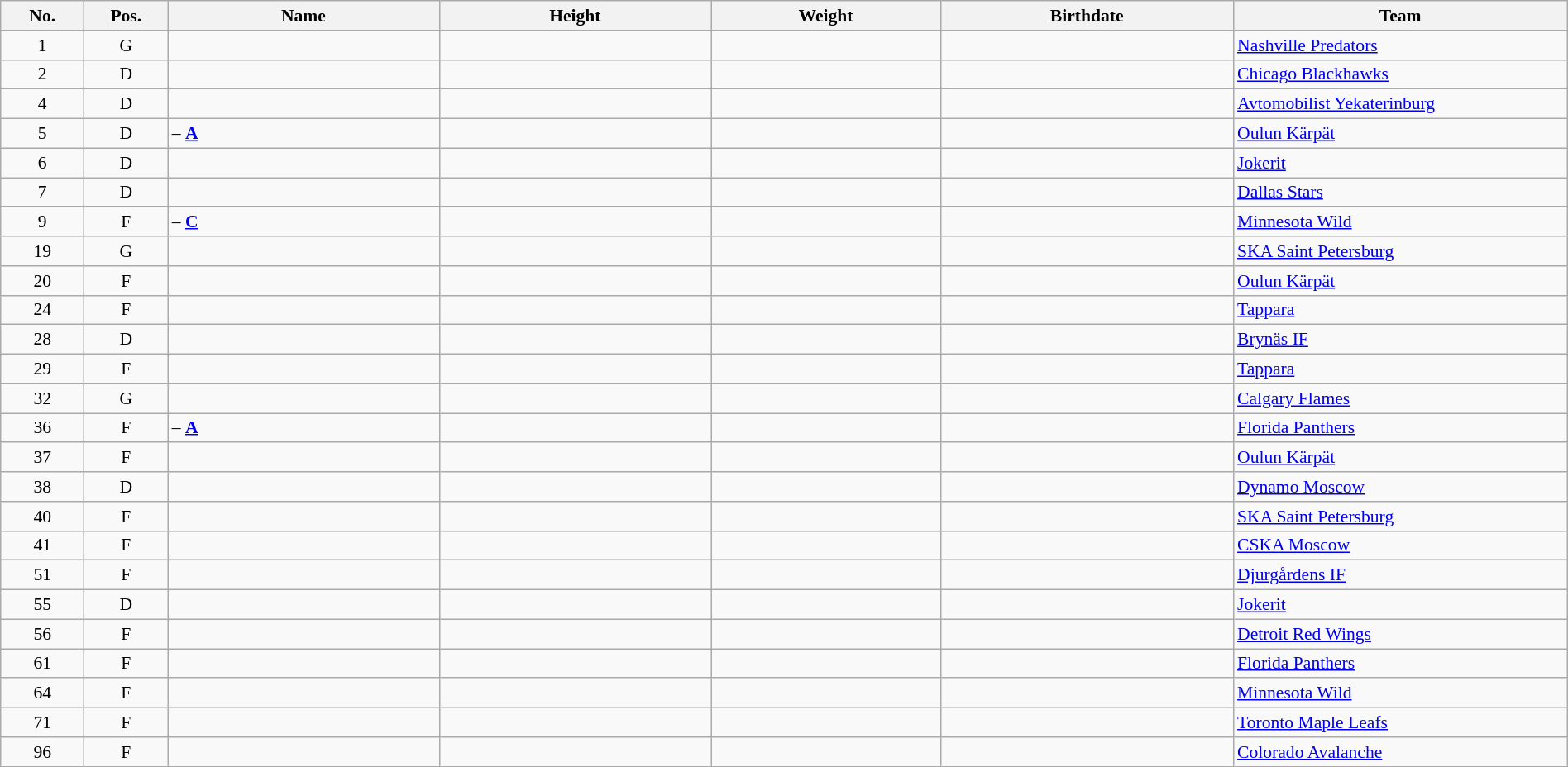<table width="100%" class="wikitable sortable" style="font-size: 90%; text-align: center;">
<tr>
<th style="width:  4%;">No.</th>
<th style="width:  4%;">Pos.</th>
<th style="width: 13%;">Name</th>
<th style="width: 13%;">Height</th>
<th style="width: 11%;">Weight</th>
<th style="width: 14%;">Birthdate</th>
<th style="width: 16%;">Team</th>
</tr>
<tr>
<td>1</td>
<td>G</td>
<td align=left></td>
<td></td>
<td></td>
<td></td>
<td style="text-align:left;"> <a href='#'>Nashville Predators</a></td>
</tr>
<tr>
<td>2</td>
<td>D</td>
<td align=left></td>
<td></td>
<td></td>
<td></td>
<td style="text-align:left;"> <a href='#'>Chicago Blackhawks</a></td>
</tr>
<tr>
<td>4</td>
<td>D</td>
<td align=left></td>
<td></td>
<td></td>
<td></td>
<td style="text-align:left;"> <a href='#'>Avtomobilist Yekaterinburg</a></td>
</tr>
<tr>
<td>5</td>
<td>D</td>
<td align=left> – <strong><a href='#'>A</a></strong></td>
<td></td>
<td></td>
<td></td>
<td style="text-align:left;"> <a href='#'>Oulun Kärpät</a></td>
</tr>
<tr>
<td>6</td>
<td>D</td>
<td align=left></td>
<td></td>
<td></td>
<td></td>
<td style="text-align:left;"> <a href='#'>Jokerit</a></td>
</tr>
<tr>
<td>7</td>
<td>D</td>
<td align=left></td>
<td></td>
<td></td>
<td></td>
<td style="text-align:left;"> <a href='#'>Dallas Stars</a></td>
</tr>
<tr>
<td>9</td>
<td>F</td>
<td align=left> – <strong><a href='#'>C</a></strong></td>
<td></td>
<td></td>
<td></td>
<td style="text-align:left;"> <a href='#'>Minnesota Wild</a></td>
</tr>
<tr>
<td>19</td>
<td>G</td>
<td align=left></td>
<td></td>
<td></td>
<td></td>
<td style="text-align:left;"> <a href='#'>SKA Saint Petersburg</a></td>
</tr>
<tr>
<td>20</td>
<td>F</td>
<td align=left></td>
<td></td>
<td></td>
<td></td>
<td style="text-align:left;"> <a href='#'>Oulun Kärpät</a></td>
</tr>
<tr>
<td>24</td>
<td>F</td>
<td align=left></td>
<td></td>
<td></td>
<td></td>
<td style="text-align:left;"> <a href='#'>Tappara</a></td>
</tr>
<tr>
<td>28</td>
<td>D</td>
<td align=left></td>
<td></td>
<td></td>
<td></td>
<td style="text-align:left;"> <a href='#'>Brynäs IF</a></td>
</tr>
<tr>
<td>29</td>
<td>F</td>
<td align=left></td>
<td></td>
<td></td>
<td></td>
<td style="text-align:left;"> <a href='#'>Tappara</a></td>
</tr>
<tr>
<td>32</td>
<td>G</td>
<td align=left></td>
<td></td>
<td></td>
<td></td>
<td style="text-align:left;"> <a href='#'>Calgary Flames</a></td>
</tr>
<tr>
<td>36</td>
<td>F</td>
<td align=left> – <strong><a href='#'>A</a></strong></td>
<td></td>
<td></td>
<td></td>
<td style="text-align:left;"> <a href='#'>Florida Panthers</a></td>
</tr>
<tr>
<td>37</td>
<td>F</td>
<td align=left></td>
<td></td>
<td></td>
<td></td>
<td style="text-align:left;"> <a href='#'>Oulun Kärpät</a></td>
</tr>
<tr>
<td>38</td>
<td>D</td>
<td align=left></td>
<td></td>
<td></td>
<td></td>
<td style="text-align:left;"> <a href='#'>Dynamo Moscow</a></td>
</tr>
<tr>
<td>40</td>
<td>F</td>
<td align=left></td>
<td></td>
<td></td>
<td></td>
<td style="text-align:left;"> <a href='#'>SKA Saint Petersburg</a></td>
</tr>
<tr>
<td>41</td>
<td>F</td>
<td align=left></td>
<td></td>
<td></td>
<td></td>
<td style="text-align:left;"> <a href='#'>CSKA Moscow</a></td>
</tr>
<tr>
<td>51</td>
<td>F</td>
<td align=left></td>
<td></td>
<td></td>
<td></td>
<td style="text-align:left;"> <a href='#'>Djurgårdens IF</a></td>
</tr>
<tr>
<td>55</td>
<td>D</td>
<td align=left></td>
<td></td>
<td></td>
<td></td>
<td style="text-align:left;"> <a href='#'>Jokerit</a></td>
</tr>
<tr>
<td>56</td>
<td>F</td>
<td align=left></td>
<td></td>
<td></td>
<td></td>
<td style="text-align:left;"> <a href='#'>Detroit Red Wings</a></td>
</tr>
<tr>
<td>61</td>
<td>F</td>
<td align=left></td>
<td></td>
<td></td>
<td></td>
<td style="text-align:left;"> <a href='#'>Florida Panthers</a></td>
</tr>
<tr>
<td>64</td>
<td>F</td>
<td align=left></td>
<td></td>
<td></td>
<td></td>
<td style="text-align:left;"> <a href='#'>Minnesota Wild</a></td>
</tr>
<tr>
<td>71</td>
<td>F</td>
<td align=left></td>
<td></td>
<td></td>
<td></td>
<td style="text-align:left;"> <a href='#'>Toronto Maple Leafs</a></td>
</tr>
<tr>
<td>96</td>
<td>F</td>
<td align=left></td>
<td></td>
<td></td>
<td></td>
<td style="text-align:left;"> <a href='#'>Colorado Avalanche</a></td>
</tr>
</table>
